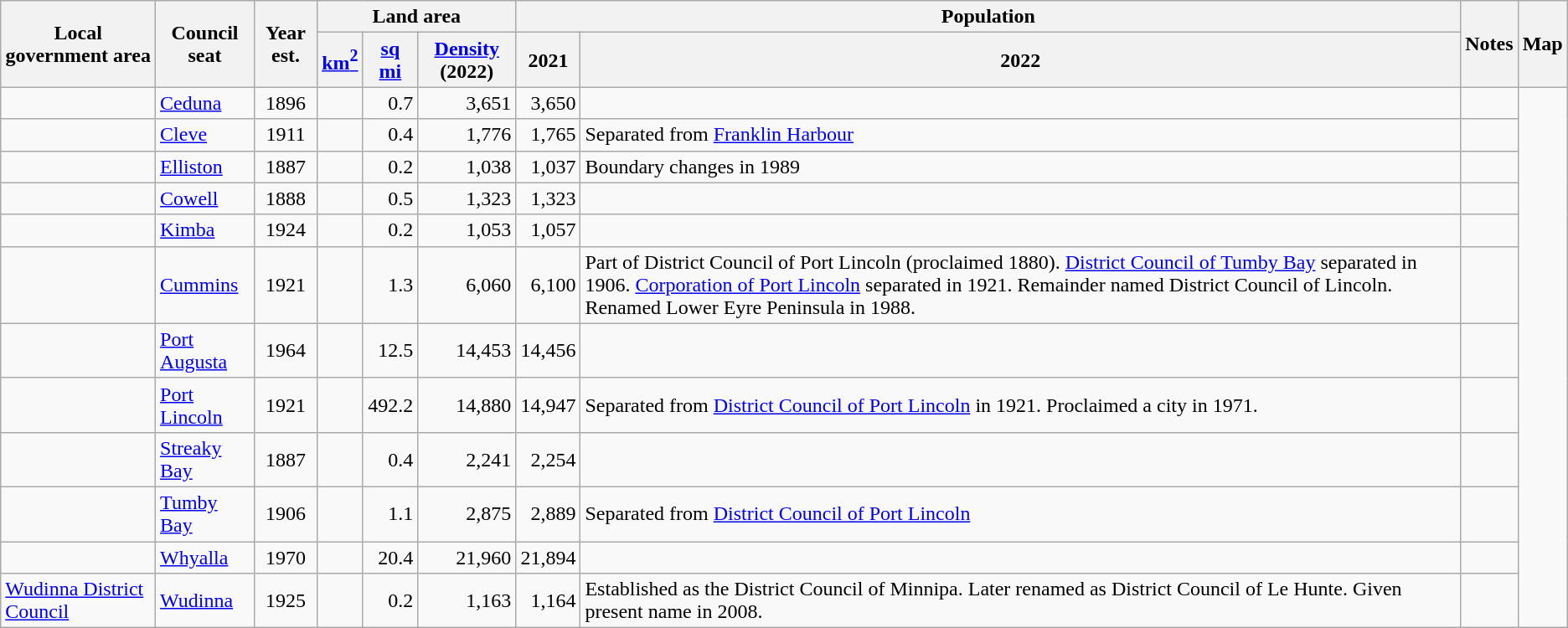<table class="wikitable sortable">
<tr>
<th scope="col" rowspan=2>Local government area</th>
<th scope="col" rowspan=2>Council seat</th>
<th scope="col" rowspan=2>Year est.</th>
<th colspan="3" scope="col">Land area</th>
<th scope="col" colspan=2>Population</th>
<th class=unsortable scope="col" rowspan=2>Notes</th>
<th class=unsortable scope="col" rowspan=2>Map</th>
</tr>
<tr>
<th scope="col"><a href='#'>km<sup>2</sup></a></th>
<th scope="col"><a href='#'>sq mi</a></th>
<th><a href='#'>Density</a> (2022)</th>
<th scope="col">2021</th>
<th scope="col">2022</th>
</tr>
<tr>
<td></td>
<td><a href='#'>Ceduna</a></td>
<td align=center>1896</td>
<td></td>
<td align="right">0.7</td>
<td align="right">3,651</td>
<td align="right">3,650</td>
<td></td>
<td></td>
</tr>
<tr>
<td></td>
<td><a href='#'>Cleve</a></td>
<td align=center>1911</td>
<td></td>
<td align="right">0.4</td>
<td align="right">1,776</td>
<td align="right">1,765</td>
<td>Separated from <a href='#'>Franklin Harbour</a></td>
<td></td>
</tr>
<tr>
<td></td>
<td><a href='#'>Elliston</a></td>
<td align=center>1887</td>
<td></td>
<td align="right">0.2</td>
<td align="right">1,038</td>
<td align="right">1,037</td>
<td>Boundary changes in 1989</td>
<td></td>
</tr>
<tr>
<td></td>
<td><a href='#'>Cowell</a></td>
<td align=center>1888</td>
<td></td>
<td align="right">0.5</td>
<td align="right">1,323</td>
<td align="right">1,323</td>
<td></td>
<td></td>
</tr>
<tr>
<td></td>
<td><a href='#'>Kimba</a></td>
<td align=center>1924</td>
<td></td>
<td align="right">0.2</td>
<td align="right">1,053</td>
<td align="right">1,057</td>
<td></td>
<td></td>
</tr>
<tr>
<td></td>
<td><a href='#'>Cummins</a></td>
<td align=center>1921</td>
<td></td>
<td align="right">1.3</td>
<td align="right">6,060</td>
<td align="right">6,100</td>
<td>Part of District Council of Port Lincoln (proclaimed 1880). <a href='#'>District Council of Tumby Bay</a> separated in 1906. <a href='#'>Corporation of Port Lincoln</a> separated in 1921. Remainder named District Council of Lincoln. Renamed Lower Eyre Peninsula in 1988.</td>
<td></td>
</tr>
<tr>
<td></td>
<td><a href='#'>Port Augusta</a></td>
<td align=center>1964</td>
<td></td>
<td align="right">12.5</td>
<td align="right">14,453</td>
<td align="right">14,456</td>
<td></td>
<td></td>
</tr>
<tr>
<td></td>
<td><a href='#'>Port Lincoln</a></td>
<td align=center>1921</td>
<td></td>
<td align="right">492.2</td>
<td align="right">14,880</td>
<td align="right">14,947</td>
<td>Separated from <a href='#'>District Council of Port Lincoln</a> in 1921. Proclaimed a city in 1971.</td>
<td></td>
</tr>
<tr>
<td></td>
<td><a href='#'>Streaky Bay</a></td>
<td align=center>1887</td>
<td></td>
<td align="right">0.4</td>
<td align="right">2,241</td>
<td align="right">2,254</td>
<td></td>
<td></td>
</tr>
<tr>
<td></td>
<td><a href='#'>Tumby Bay</a></td>
<td align=center>1906</td>
<td></td>
<td align="right">1.1</td>
<td align="right">2,875</td>
<td align="right">2,889</td>
<td>Separated from <a href='#'>District Council of Port Lincoln</a></td>
<td></td>
</tr>
<tr>
<td></td>
<td><a href='#'>Whyalla</a></td>
<td align=center>1970</td>
<td></td>
<td align="right">20.4</td>
<td align="right">21,960</td>
<td align="right">21,894</td>
<td></td>
<td></td>
</tr>
<tr>
<td><a href='#'>Wudinna District Council</a></td>
<td><a href='#'>Wudinna</a></td>
<td align=center>1925</td>
<td></td>
<td align="right">0.2</td>
<td align="right">1,163</td>
<td align="right">1,164</td>
<td>Established as the District Council of Minnipa. Later renamed as District Council of Le Hunte. Given present name in 2008.</td>
<td></td>
</tr>
</table>
